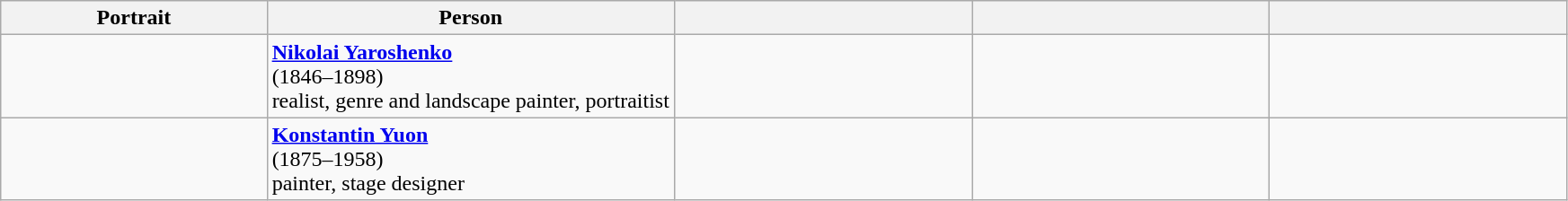<table class="wikitable">
<tr ">
<th scope="col" style="width:17%;">Portrait</th>
<th scope="col" style="width:26%;">Person</th>
<th scope="col" style="width:19%;"></th>
<th scope="col" style="width:19%;"></th>
<th scope="col" style="width:19%;"></th>
</tr>
<tr>
<td></td>
<td><strong><a href='#'>Nikolai Yaroshenko</a></strong><br>(1846–1898)<br>realist, genre and landscape painter, portraitist</td>
<td></td>
<td></td>
<td></td>
</tr>
<tr>
<td></td>
<td><strong><a href='#'>Konstantin Yuon</a></strong><br>(1875–1958)<br>painter, stage designer</td>
<td></td>
<td></td>
<td></td>
</tr>
</table>
